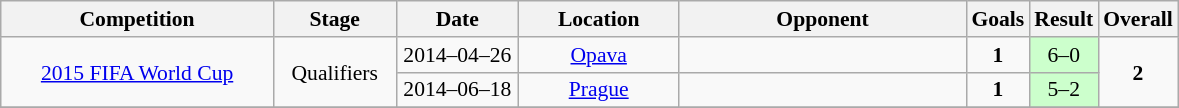<table class="wikitable" style="font-size:90%">
<tr>
<th width=175px>Competition</th>
<th width=75px>Stage</th>
<th width=75px>Date</th>
<th width=100px>Location</th>
<th width=185px>Opponent</th>
<th width=25px>Goals</th>
<th width=25>Result</th>
<th width=25px>Overall</th>
</tr>
<tr align=center>
<td rowspan=2><a href='#'>2015 FIFA World Cup</a></td>
<td rowspan=2>Qualifiers</td>
<td>2014–04–26</td>
<td><a href='#'>Opava</a></td>
<td align=left></td>
<td><strong>1</strong></td>
<td bgcolor=#CCFFCC>6–0</td>
<td rowspan=2><strong>2</strong></td>
</tr>
<tr align=center>
<td>2014–06–18</td>
<td><a href='#'>Prague</a></td>
<td align=left></td>
<td><strong>1</strong></td>
<td bgcolor=#CCFFCC>5–2</td>
</tr>
<tr>
</tr>
</table>
